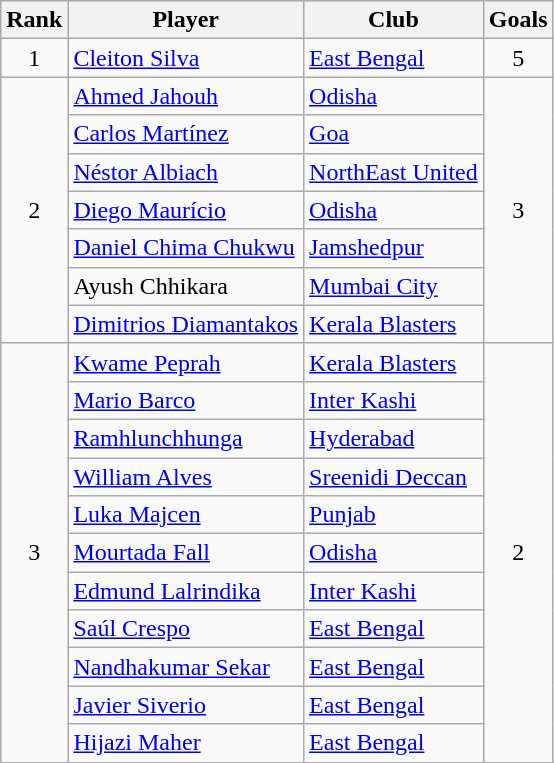<table class="wikitable" style="text-align:center">
<tr>
<th>Rank</th>
<th>Player</th>
<th>Club</th>
<th>Goals</th>
</tr>
<tr>
<td rowspan="1">1</td>
<td align="left"> <a href='#'>Cleiton Silva</a></td>
<td align="left"><a href='#'>East Bengal</a></td>
<td rowspan="1">5</td>
</tr>
<tr>
<td rowspan="7">2</td>
<td align="left"> <a href='#'>Ahmed Jahouh</a></td>
<td align="left"><a href='#'>Odisha</a></td>
<td rowspan="7">3</td>
</tr>
<tr>
<td align="left"> <a href='#'>Carlos Martínez</a></td>
<td align="left"><a href='#'>Goa</a></td>
</tr>
<tr>
<td align="left"> <a href='#'>Néstor Albiach</a></td>
<td align="left"><a href='#'>NorthEast United</a></td>
</tr>
<tr>
<td align="left"> <a href='#'>Diego Maurício</a></td>
<td align="left"><a href='#'>Odisha</a></td>
</tr>
<tr>
<td align="left"> <a href='#'>Daniel Chima Chukwu</a></td>
<td align="left"><a href='#'>Jamshedpur</a></td>
</tr>
<tr>
<td align="left"> Ayush Chhikara</td>
<td align="left"><a href='#'>Mumbai City</a></td>
</tr>
<tr>
<td align="left"> <a href='#'>Dimitrios Diamantakos</a></td>
<td align="left"><a href='#'>Kerala Blasters</a></td>
</tr>
<tr>
<td rowspan="12">3</td>
<td align="left"> <a href='#'>Kwame Peprah</a></td>
<td align="left"><a href='#'>Kerala Blasters</a></td>
<td rowspan="12">2</td>
</tr>
<tr>
<td align="left"> <a href='#'>Mario Barco</a></td>
<td align="left"><a href='#'>Inter Kashi</a></td>
</tr>
<tr>
<td align="left"> <a href='#'>Ramhlunchhunga</a></td>
<td align="left"><a href='#'>Hyderabad</a></td>
</tr>
<tr>
<td align="left"> <a href='#'>William Alves</a></td>
<td align="left"><a href='#'>Sreenidi Deccan</a></td>
</tr>
<tr>
<td align="left"> <a href='#'>Luka Majcen</a></td>
<td align="left"><a href='#'>Punjab</a></td>
</tr>
<tr>
<td align="left"> <a href='#'>Mourtada Fall</a></td>
<td align="left"><a href='#'>Odisha</a></td>
</tr>
<tr>
<td align="left"> <a href='#'>Edmund Lalrindika</a></td>
<td align="left"><a href='#'>Inter Kashi</a></td>
</tr>
<tr>
<td align="left"> <a href='#'>Saúl Crespo</a></td>
<td align="left"><a href='#'>East Bengal</a></td>
</tr>
<tr>
<td align="left"> <a href='#'>Nandhakumar Sekar</a></td>
<td align="left"><a href='#'>East Bengal</a></td>
</tr>
<tr>
<td align="left"> <a href='#'>Javier Siverio</a></td>
<td align="left"><a href='#'>East Bengal</a></td>
</tr>
<tr>
<td align="left"> <a href='#'>Hijazi Maher</a></td>
<td align="left"><a href='#'>East Bengal</a></td>
</tr>
</table>
